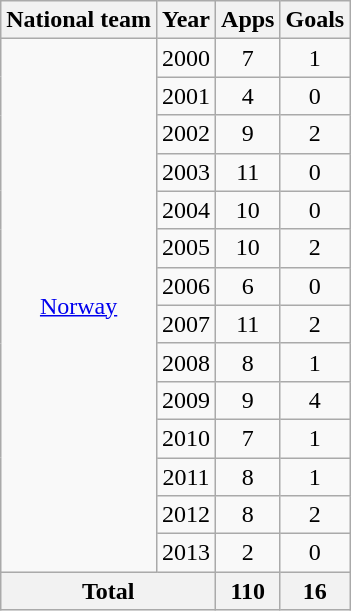<table class="wikitable" style="text-align:center">
<tr>
<th>National team</th>
<th>Year</th>
<th>Apps</th>
<th>Goals</th>
</tr>
<tr>
<td rowspan="14"><a href='#'>Norway</a></td>
<td>2000</td>
<td>7</td>
<td>1</td>
</tr>
<tr>
<td>2001</td>
<td>4</td>
<td>0</td>
</tr>
<tr>
<td>2002</td>
<td>9</td>
<td>2</td>
</tr>
<tr>
<td>2003</td>
<td>11</td>
<td>0</td>
</tr>
<tr>
<td>2004</td>
<td>10</td>
<td>0</td>
</tr>
<tr>
<td>2005</td>
<td>10</td>
<td>2</td>
</tr>
<tr>
<td>2006</td>
<td>6</td>
<td>0</td>
</tr>
<tr>
<td>2007</td>
<td>11</td>
<td>2</td>
</tr>
<tr>
<td>2008</td>
<td>8</td>
<td>1</td>
</tr>
<tr>
<td>2009</td>
<td>9</td>
<td>4</td>
</tr>
<tr>
<td>2010</td>
<td>7</td>
<td>1</td>
</tr>
<tr>
<td>2011</td>
<td>8</td>
<td>1</td>
</tr>
<tr>
<td>2012</td>
<td>8</td>
<td>2</td>
</tr>
<tr>
<td>2013</td>
<td>2</td>
<td>0</td>
</tr>
<tr>
<th colspan="2">Total</th>
<th>110</th>
<th>16</th>
</tr>
</table>
